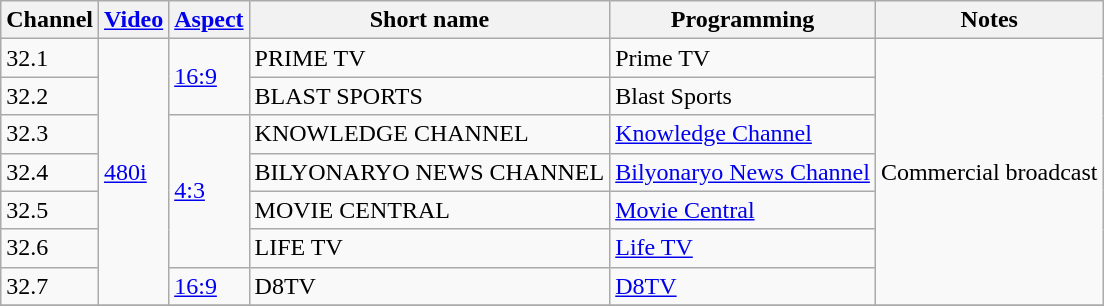<table class="wikitable">
<tr>
<th>Channel</th>
<th><a href='#'>Video</a></th>
<th><a href='#'>Aspect</a></th>
<th>Short name</th>
<th>Programming</th>
<th>Notes</th>
</tr>
<tr>
<td>32.1</td>
<td rowspan="7"><a href='#'>480i</a></td>
<td rowspan="2"><a href='#'>16:9</a></td>
<td>PRIME TV</td>
<td>Prime TV</td>
<td rowspan="7">Commercial broadcast</td>
</tr>
<tr>
<td>32.2</td>
<td>BLAST SPORTS</td>
<td>Blast Sports</td>
</tr>
<tr>
<td>32.3</td>
<td rowspan="4"><a href='#'>4:3</a></td>
<td>KNOWLEDGE CHANNEL</td>
<td><a href='#'>Knowledge Channel</a></td>
</tr>
<tr>
<td>32.4</td>
<td>BILYONARYO NEWS CHANNEL</td>
<td><a href='#'>Bilyonaryo News Channel</a></td>
</tr>
<tr>
<td>32.5</td>
<td>MOVIE CENTRAL</td>
<td><a href='#'>Movie Central</a></td>
</tr>
<tr>
<td>32.6</td>
<td>LIFE TV</td>
<td><a href='#'>Life TV</a></td>
</tr>
<tr>
<td>32.7</td>
<td><a href='#'>16:9</a></td>
<td>D8TV</td>
<td><a href='#'>D8TV</a></td>
</tr>
<tr>
</tr>
</table>
